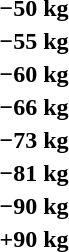<table>
<tr>
<th rowspan=2>−50 kg</th>
<td rowspan=2></td>
<td rowspan=2></td>
<td></td>
</tr>
<tr>
<td></td>
</tr>
<tr>
<th rowspan=2>−55 kg</th>
<td rowspan=2></td>
<td rowspan=2></td>
<td></td>
</tr>
<tr>
<td></td>
</tr>
<tr>
<th rowspan=2>−60 kg</th>
<td rowspan=2></td>
<td rowspan=2></td>
<td></td>
</tr>
<tr>
<td></td>
</tr>
<tr>
<th rowspan=2>−66 kg</th>
<td rowspan=2></td>
<td rowspan=2></td>
<td></td>
</tr>
<tr>
<td></td>
</tr>
<tr>
<th rowspan=2>−73 kg</th>
<td rowspan=2></td>
<td rowspan=2></td>
<td></td>
</tr>
<tr>
<td></td>
</tr>
<tr>
<th rowspan=2>−81 kg</th>
<td rowspan=2></td>
<td rowspan=2></td>
<td></td>
</tr>
<tr>
<td></td>
</tr>
<tr>
<th rowspan=2>−90 kg</th>
<td rowspan=2></td>
<td rowspan=2></td>
<td></td>
</tr>
<tr>
<td></td>
</tr>
<tr>
<th rowspan=2>+90 kg</th>
<td rowspan=2></td>
<td rowspan=2></td>
<td></td>
</tr>
<tr>
<td></td>
</tr>
</table>
